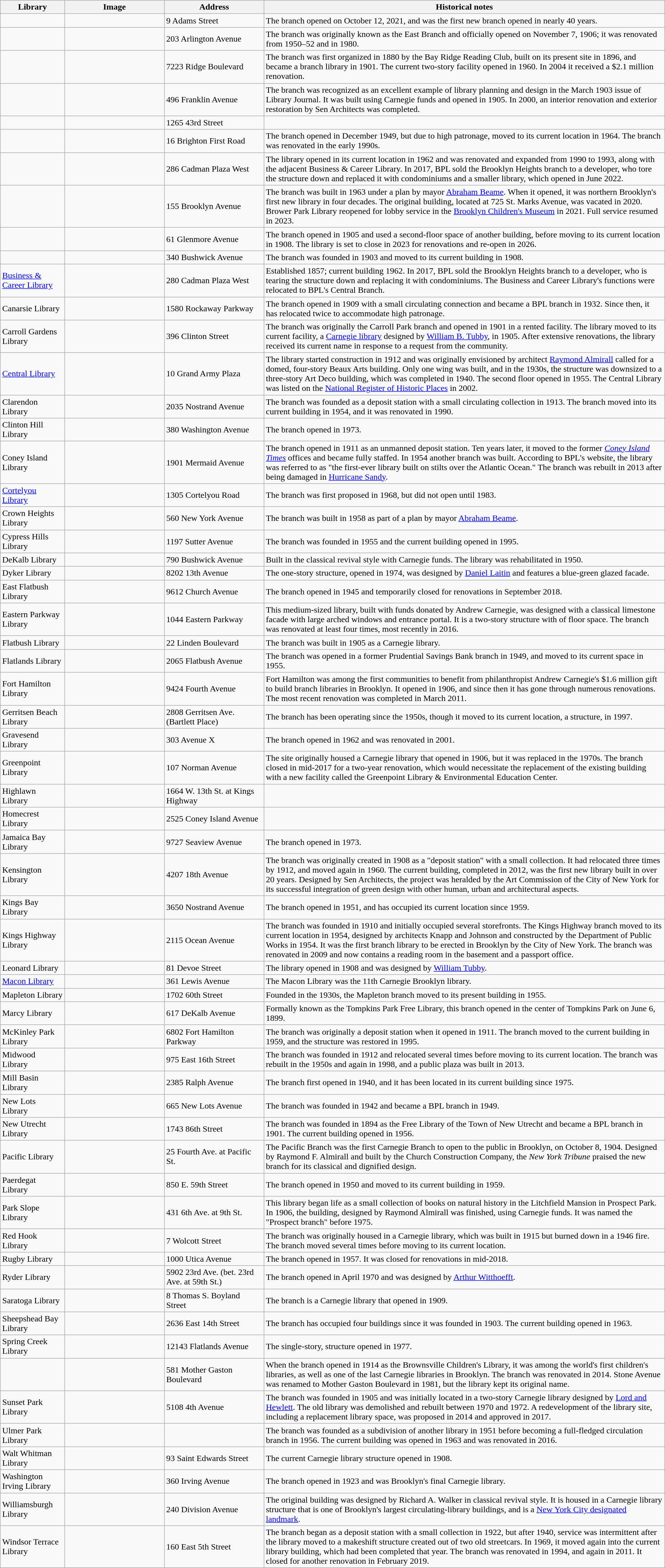<table class="wikitable sortable static-row-numbers" align="center">
<tr>
<th><strong>Library</strong></th>
<th width=15% class="unsortable"><strong>Image</strong></th>
<th width=15% class="unsortable"><strong>Address</strong></th>
<th class="unsortable"><strong>Historical notes</strong></th>
</tr>
<tr>
<td></td>
<td></td>
<td>9 Adams Street</td>
<td>The branch opened on October 12, 2021, and was the first new branch opened in nearly 40 years.</td>
</tr>
<tr>
<td></td>
<td></td>
<td>203 Arlington Avenue</td>
<td>The branch was originally known as the East Branch and officially opened on November 7, 1906; it was renovated from 1950–52 and in 1980.</td>
</tr>
<tr>
<td></td>
<td></td>
<td>7223 Ridge Boulevard</td>
<td>The branch was first organized in 1880 by the Bay Ridge Reading Club, built on its present site in 1896, and became a branch library in 1901. The current two-story facility opened in 1960. In 2004 it received a $2.1 million renovation.</td>
</tr>
<tr>
<td></td>
<td></td>
<td>496 Franklin Avenue</td>
<td>The branch was recognized as an excellent example of library planning and design in the March 1903 issue of Library Journal. It was built using Carnegie funds and opened in 1905. In 2000, an interior renovation and exterior restoration by Sen Architects was completed.</td>
</tr>
<tr>
<td></td>
<td></td>
<td>1265 43rd Street</td>
<td></td>
</tr>
<tr>
<td></td>
<td></td>
<td>16 Brighton First Road</td>
<td>The branch opened in December 1949, but due to high patronage, moved to its current location in 1964. The branch was renovated in the early 1990s.</td>
</tr>
<tr>
<td></td>
<td></td>
<td>286 Cadman Plaza West</td>
<td>The library opened in its current location in 1962 and was renovated and expanded from 1990 to 1993, along with the adjacent Business & Career Library. In 2017, BPL sold the Brooklyn Heights branch to a developer, who tore the structure down and replaced it with condominiums and a smaller library, which opened in June 2022.</td>
</tr>
<tr>
<td></td>
<td></td>
<td>155 Brooklyn Avenue</td>
<td>The branch was built in 1963 under a plan by mayor <a href='#'>Abraham Beame</a>. When it opened, it was northern Brooklyn's first new library in four decades. The original building, located at 725 St. Marks Avenue, was vacated in 2020. Brower Park Library reopened for lobby service in the <a href='#'>Brooklyn Children's Museum</a> in 2021. Full service resumed in 2023.</td>
</tr>
<tr>
<td></td>
<td></td>
<td>61 Glenmore Avenue</td>
<td>The branch opened in 1905 and used a second-floor space of another building, before moving to its current location in 1908. The library is set to close in 2023 for renovations and re-open in 2026.</td>
</tr>
<tr>
<td></td>
<td></td>
<td>340 Bushwick Avenue</td>
<td>The branch was founded in 1903 and moved to its current building in 1908.</td>
</tr>
<tr>
<td><a href='#'>Business & Career Library</a><br></td>
<td></td>
<td>280 Cadman Plaza West</td>
<td>Established 1857; current building 1962. In 2017, BPL sold the Brooklyn Heights branch to a developer, who is tearing the structure down and replacing it with condominiums. The Business and Career Library's functions were relocated to BPL's Central Branch.</td>
</tr>
<tr>
<td>Canarsie Library</td>
<td></td>
<td>1580 Rockaway Parkway</td>
<td>The branch opened in 1909 with a small circulating connection and became a BPL branch in 1932. Since then, it has relocated twice to accommodate high patronage.</td>
</tr>
<tr>
<td>Carroll Gardens Library<br></td>
<td></td>
<td>396 Clinton Street</td>
<td>The branch was originally the Carroll Park branch and opened in 1901 in a rented facility. The library moved to its current facility, a  <a href='#'>Carnegie library</a> designed by <a href='#'>William B. Tubby</a>, in 1905. After extensive renovations, the library received its current name in response to a request from the community.</td>
</tr>
<tr>
<td><a href='#'>Central Library</a></td>
<td></td>
<td>10 Grand Army Plaza</td>
<td>The library started construction in 1912 and was originally envisioned by architect <a href='#'>Raymond Almirall</a> called for a domed, four-story Beaux Arts building. Only one wing was built, and in the 1930s, the structure was downsized to a three-story Art Deco building, which was completed in 1940. The second floor opened in 1955. The Central Library was listed on the <a href='#'>National Register of Historic Places</a> in 2002.</td>
</tr>
<tr ->
<td>Clarendon Library</td>
<td></td>
<td>2035 Nostrand Avenue</td>
<td>The branch was founded as a deposit station with a small circulating collection in 1913. The branch moved into its current building in 1954, and it was renovated in 1990.</td>
</tr>
<tr>
<td>Clinton Hill Library<br></td>
<td></td>
<td>380 Washington Avenue</td>
<td>The branch opened in 1973.</td>
</tr>
<tr>
<td>Coney Island Library<br></td>
<td></td>
<td>1901 Mermaid Avenue</td>
<td>The branch opened in 1911 as an unmanned deposit station. Ten years later, it moved to the former <em><a href='#'>Coney Island Times</a></em> offices and became fully staffed. In 1954 another branch was built. According to BPL's website, the library was referred to as "the first-ever library built on stilts over the Atlantic Ocean." The branch was rebuilt in 2013 after being damaged in <a href='#'>Hurricane Sandy</a>.</td>
</tr>
<tr>
<td><a href='#'>Cortelyou Library</a></td>
<td></td>
<td>1305 Cortelyou Road</td>
<td>The branch was first proposed in 1968, but did not open until 1983.</td>
</tr>
<tr>
<td>Crown Heights Library</td>
<td></td>
<td>560 New York Avenue</td>
<td>The branch was built in 1958 as part of a plan by mayor <a href='#'>Abraham Beame</a>.</td>
</tr>
<tr>
<td>Cypress Hills Library</td>
<td></td>
<td>1197 Sutter Avenue</td>
<td>The branch was founded in 1955 and the current building opened in 1995.</td>
</tr>
<tr>
<td>DeKalb Library</td>
<td></td>
<td>790 Bushwick Avenue</td>
<td>Built in the classical revival style with Carnegie funds. The library was rehabilitated in 1950.</td>
</tr>
<tr>
<td>Dyker Library</td>
<td></td>
<td>8202 13th Avenue</td>
<td>The one-story structure, opened in 1974, was designed by <a href='#'>Daniel Laitin</a> and features a blue-green glazed facade.</td>
</tr>
<tr ->
<td>East Flatbush Library</td>
<td></td>
<td>9612 Church Avenue</td>
<td>The branch opened in 1945 and temporarily closed for renovations in September 2018.</td>
</tr>
<tr ->
<td>Eastern Parkway Library</td>
<td></td>
<td>1044 Eastern Parkway</td>
<td>This medium-sized library, built with funds donated by Andrew Carnegie, was designed with a classical limestone facade with large arched windows and entrance portal. It is a two-story structure with  of floor space. The branch was renovated at least four times, most recently in 2016.</td>
</tr>
<tr>
<td>Flatbush Library</td>
<td></td>
<td>22 Linden Boulevard</td>
<td>The branch was built in 1905 as a Carnegie library.</td>
</tr>
<tr>
<td>Flatlands Library</td>
<td></td>
<td>2065 Flatbush Avenue</td>
<td>The branch was opened in a former Prudential Savings Bank branch in 1949, and moved to its current  space in 1955.</td>
</tr>
<tr>
<td>Fort Hamilton Library</td>
<td></td>
<td>9424 Fourth Avenue</td>
<td>Fort Hamilton was among the first communities to benefit from philanthropist Andrew Carnegie's $1.6 million gift to build branch libraries in Brooklyn. It opened in 1906, and since then it has gone through numerous renovations. The most recent renovation was completed in March 2011.</td>
</tr>
<tr>
<td>Gerritsen Beach Library</td>
<td></td>
<td>2808 Gerritsen Ave. (Bartlett Place)</td>
<td>The branch has been operating since the 1950s, though it moved to its current location, a  structure, in 1997.</td>
</tr>
<tr>
<td>Gravesend Library</td>
<td></td>
<td>303 Avenue X</td>
<td>The branch opened in 1962 and was renovated in 2001.</td>
</tr>
<tr>
<td>Greenpoint Library</td>
<td></td>
<td>107 Norman Avenue</td>
<td>The site originally housed a Carnegie library that opened in 1906, but it was replaced in the 1970s. The branch closed in mid-2017 for a two-year renovation, which would necessitate the replacement of the existing building with a new facility called the Greenpoint Library & Environmental Education Center.</td>
</tr>
<tr>
<td>Highlawn Library</td>
<td></td>
<td>1664 W. 13th St. at Kings Highway</td>
<td></td>
</tr>
<tr>
<td>Homecrest Library</td>
<td></td>
<td>2525 Coney Island Avenue</td>
<td></td>
</tr>
<tr>
<td>Jamaica Bay Library</td>
<td></td>
<td>9727 Seaview Avenue</td>
<td>The branch opened in 1973.</td>
</tr>
<tr>
<td>Kensington Library</td>
<td></td>
<td>4207 18th Avenue</td>
<td>The branch was originally created in 1908 as a "deposit station" with a small collection. It had relocated three times by 1912, and moved again in 1960. The current building, completed in 2012, was the first new library built in over 20 years. Designed by Sen Architects, the project was heralded by the Art Commission of the City of New York for its successful integration of green design with other human, urban and architectural aspects.</td>
</tr>
<tr>
<td>Kings Bay Library</td>
<td></td>
<td>3650 Nostrand Avenue</td>
<td>The branch opened in 1951, and has occupied its current location since 1959.</td>
</tr>
<tr>
<td>Kings Highway Library</td>
<td></td>
<td>2115 Ocean Avenue</td>
<td>The branch was founded in 1910 and initially occupied several storefronts. The Kings Highway branch moved to its current location in 1954, designed by architects Knapp and Johnson and constructed by the Department of Public Works in 1954. It was the first branch library to be erected in Brooklyn by the City of New York. The branch was renovated in 2009 and now contains a reading room in the basement and a passport office.</td>
</tr>
<tr>
<td>Leonard Library</td>
<td></td>
<td>81 Devoe Street</td>
<td>The  library opened in 1908 and was designed by <a href='#'>William Tubby</a>.</td>
</tr>
<tr>
<td><a href='#'>Macon Library</a></td>
<td></td>
<td>361 Lewis Avenue</td>
<td>The Macon Library was the 11th Carnegie Brooklyn library.</td>
</tr>
<tr>
<td>Mapleton Library</td>
<td></td>
<td>1702 60th Street</td>
<td>Founded in the 1930s, the Mapleton branch moved to its present building in 1955.</td>
</tr>
<tr>
<td>Marcy Library</td>
<td></td>
<td>617 DeKalb Avenue</td>
<td>Formally known as the Tompkins Park Free Library, this branch opened in the center of Tompkins Park on June 6, 1899.</td>
</tr>
<tr>
<td>McKinley Park Library</td>
<td></td>
<td>6802 Fort Hamilton Parkway</td>
<td>The branch was originally a deposit station when it opened in 1911. The branch moved to the current  building in 1959, and the structure was restored in 1995.</td>
</tr>
<tr>
<td>Midwood Library</td>
<td></td>
<td>975 East 16th Street</td>
<td>The branch was founded in 1912 and relocated several times before moving to its current location. The branch was rebuilt in the 1950s and again in 1998, and a public plaza was built in 2013.</td>
</tr>
<tr>
<td>Mill Basin Library</td>
<td></td>
<td>2385 Ralph Avenue</td>
<td>The branch first opened in 1940, and it has been located in its current building since 1975.</td>
</tr>
<tr>
<td>New Lots Library</td>
<td></td>
<td>665 New Lots Avenue</td>
<td>The branch was founded in 1942 and became a BPL branch in 1949.</td>
</tr>
<tr>
<td>New Utrecht Library</td>
<td></td>
<td>1743 86th Street</td>
<td>The branch was founded in 1894 as the Free Library of the Town of New Utrecht and became a BPL branch in 1901. The current building opened in 1956.</td>
</tr>
<tr>
<td>Pacific Library</td>
<td></td>
<td>25 Fourth Ave. at Pacific St.</td>
<td>The Pacific Branch was the first Carnegie Branch to open to the public in Brooklyn, on October 8, 1904. Designed by Raymond F. Almirall and built by the Church Construction Company, the <em>New York Tribune</em> praised the new branch for its classical and dignified design.</td>
</tr>
<tr>
<td>Paerdegat Library</td>
<td></td>
<td>850 E. 59th Street</td>
<td>The branch opened in 1950 and moved to its current building in 1959.</td>
</tr>
<tr>
<td>Park Slope Library</td>
<td></td>
<td>431 6th Ave. at 9th St.</td>
<td>This library began life as a small collection of books on natural history in the Litchfield Mansion in Prospect Park. In 1906, the building, designed by Raymond Almirall was finished, using Carnegie funds. It was named the "Prospect branch" before 1975.</td>
</tr>
<tr>
<td>Red Hook Library</td>
<td></td>
<td>7 Wolcott Street</td>
<td>The branch was originally housed in a Carnegie library, which was built in 1915 but burned down in a 1946 fire. The branch moved several times before moving to its current location.</td>
</tr>
<tr>
<td>Rugby Library</td>
<td></td>
<td>1000 Utica Avenue</td>
<td>The branch opened in 1957. It was closed for renovations in mid-2018.</td>
</tr>
<tr>
<td>Ryder Library</td>
<td></td>
<td>5902 23rd Ave. (bet. 23rd Ave. at 59th St.)</td>
<td>The branch opened in April 1970 and was designed by <a href='#'>Arthur Witthoefft</a>.</td>
</tr>
<tr>
<td>Saratoga Library</td>
<td></td>
<td>8 Thomas S. Boyland Street</td>
<td>The branch is a Carnegie library that opened in 1909.</td>
</tr>
<tr>
<td>Sheepshead Bay Library</td>
<td></td>
<td>2636 East 14th Street</td>
<td>The branch has occupied four buildings since it was founded in 1903. The current  building opened in 1963.</td>
</tr>
<tr>
<td>Spring Creek Library</td>
<td></td>
<td>12143 Flatlands Avenue</td>
<td>The single-story,  structure opened in 1977.</td>
</tr>
<tr>
<td></td>
<td></td>
<td>581 Mother Gaston Boulevard</td>
<td>When the branch opened in 1914 as the Brownsville Children's Library, it was among the world's first children's libraries, as well as one of the last Carnegie libraries in Brooklyn. The branch was renovated in 2014. Stone Avenue was renamed to Mother Gaston Boulevard in 1981, but the library kept its original name.</td>
</tr>
<tr>
<td>Sunset Park Library</td>
<td></td>
<td>5108 4th Avenue</td>
<td>The branch was founded in 1905 and was initially located in a two-story Carnegie library designed by <a href='#'>Lord and Hewlett</a>. The old library was demolished and rebuilt between 1970 and 1972. A redevelopment of the library site, including a replacement library space, was proposed in 2014 and approved in 2017.</td>
</tr>
<tr>
<td>Ulmer Park Library</td>
<td></td>
<td><br></td>
<td>The branch was founded as a subdivision of another library in 1951 before becoming a full-fledged circulation branch in 1956. The current building was opened in 1963 and was renovated in 2016.</td>
</tr>
<tr>
<td>Walt Whitman Library</td>
<td></td>
<td>93 Saint Edwards Street</td>
<td>The current Carnegie library structure opened in 1908.</td>
</tr>
<tr>
<td>Washington Irving Library</td>
<td></td>
<td>360 Irving Avenue</td>
<td>The branch opened in 1923 and was Brooklyn's final Carnegie library.</td>
</tr>
<tr>
<td>Williamsburgh Library</td>
<td></td>
<td>240 Division Avenue</td>
<td>The original building was designed by Richard A. Walker in classical revival style. It is housed in a  Carnegie library structure that is one of Brooklyn's largest circulating-library buildings, and is a <a href='#'>New York City designated landmark</a>.</td>
</tr>
<tr>
<td>Windsor Terrace Library</td>
<td></td>
<td>160 East 5th Street</td>
<td>The branch began as a deposit station with a small collection in 1922, but after 1940, service was intermittent after the library moved to a makeshift structure created out of two old streetcars. In 1969, it moved again into the current library building, which had been completed that year. The branch was renovated in 1994, and again in 2011. It closed for another renovation in February 2019.</td>
</tr>
</table>
